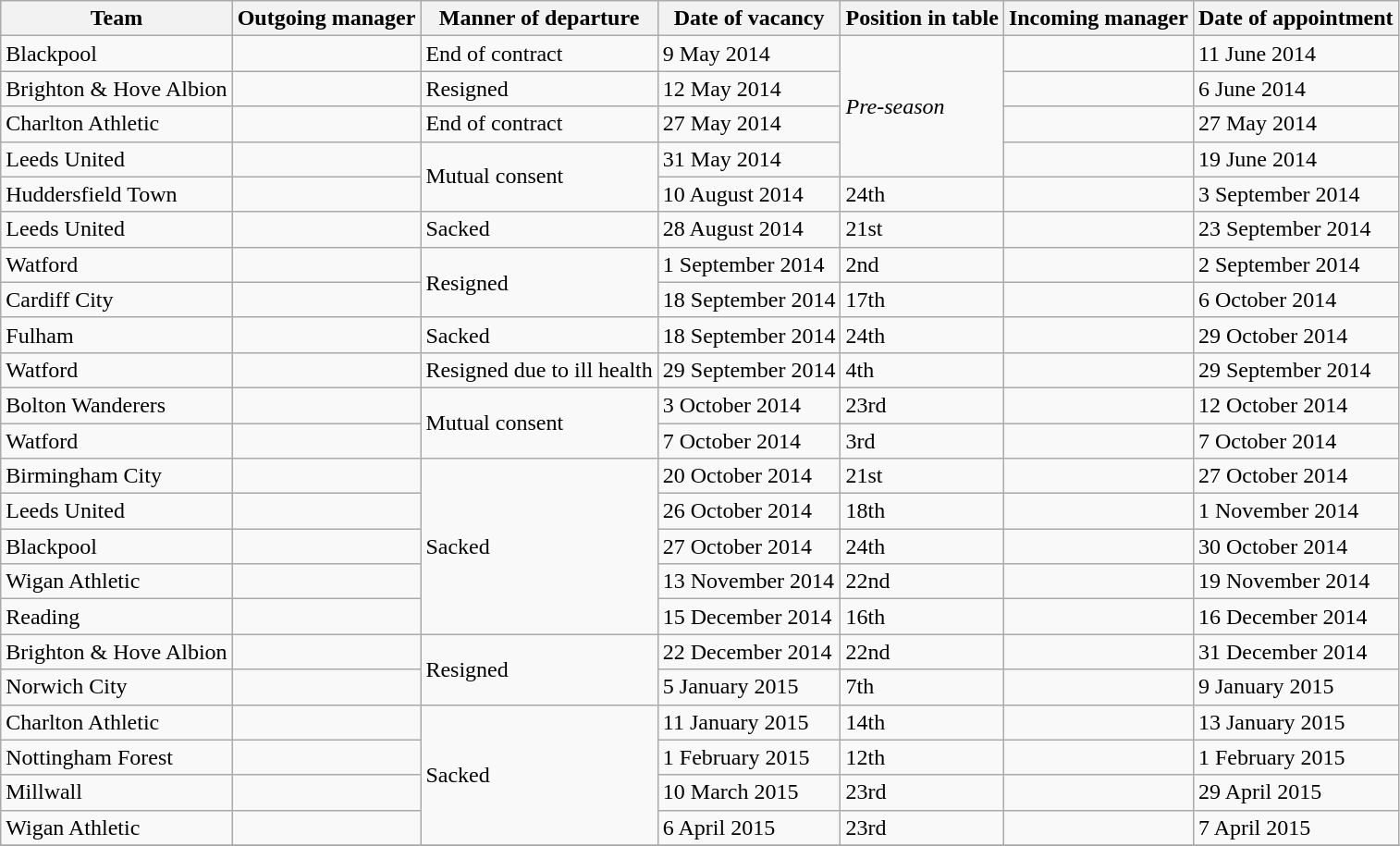<table class="wikitable sortable">
<tr>
<th width-270>Team</th>
<th>Outgoing manager</th>
<th>Manner of departure</th>
<th>Date of vacancy</th>
<th>Position in table</th>
<th>Incoming manager</th>
<th>Date of appointment</th>
</tr>
<tr>
<td>Blackpool</td>
<td> </td>
<td>End of contract</td>
<td>9 May 2014</td>
<td rowspan=4><em>Pre-season</em></td>
<td> </td>
<td>11 June 2014</td>
</tr>
<tr>
<td>Brighton & Hove Albion</td>
<td> </td>
<td>Resigned</td>
<td>12 May 2014</td>
<td>  </td>
<td>6 June 2014</td>
</tr>
<tr>
<td>Charlton Athletic</td>
<td> </td>
<td>End of contract</td>
<td>27 May 2014</td>
<td> </td>
<td>27 May 2014</td>
</tr>
<tr>
<td>Leeds United</td>
<td> </td>
<td rowspan=2>Mutual consent</td>
<td>31 May 2014</td>
<td> </td>
<td>19 June 2014</td>
</tr>
<tr>
<td>Huddersfield Town</td>
<td> </td>
<td>10 August 2014</td>
<td>24th</td>
<td> </td>
<td>3 September 2014</td>
</tr>
<tr>
<td>Leeds United</td>
<td> </td>
<td>Sacked</td>
<td>28 August 2014</td>
<td>21st</td>
<td> </td>
<td>23 September 2014</td>
</tr>
<tr>
<td>Watford</td>
<td> </td>
<td rowspan=2>Resigned</td>
<td>1 September 2014</td>
<td>2nd</td>
<td> </td>
<td>2 September 2014</td>
</tr>
<tr>
<td>Cardiff City</td>
<td> </td>
<td>18 September 2014</td>
<td>17th</td>
<td> </td>
<td>6 October 2014</td>
</tr>
<tr>
<td>Fulham</td>
<td> </td>
<td>Sacked</td>
<td>18 September 2014</td>
<td>24th</td>
<td> </td>
<td>29 October 2014</td>
</tr>
<tr>
<td>Watford</td>
<td> </td>
<td>Resigned due to ill health</td>
<td>29 September 2014</td>
<td>4th</td>
<td> </td>
<td>29 September 2014</td>
</tr>
<tr>
<td>Bolton Wanderers</td>
<td> </td>
<td rowspan=2>Mutual consent</td>
<td>3 October 2014</td>
<td>23rd</td>
<td> </td>
<td>12 October 2014</td>
</tr>
<tr>
<td>Watford</td>
<td> </td>
<td>7 October 2014</td>
<td>3rd</td>
<td> </td>
<td>7 October 2014</td>
</tr>
<tr>
<td>Birmingham City</td>
<td> </td>
<td rowspan=5>Sacked</td>
<td>20 October 2014</td>
<td>21st</td>
<td> </td>
<td>27 October 2014</td>
</tr>
<tr>
<td>Leeds United</td>
<td> </td>
<td>26 October 2014</td>
<td>18th</td>
<td> </td>
<td>1 November 2014</td>
</tr>
<tr>
<td>Blackpool</td>
<td> </td>
<td>27 October 2014</td>
<td>24th</td>
<td> </td>
<td>30 October 2014</td>
</tr>
<tr>
<td>Wigan Athletic</td>
<td> </td>
<td>13 November 2014</td>
<td>22nd</td>
<td> </td>
<td>19 November 2014</td>
</tr>
<tr>
<td>Reading</td>
<td> </td>
<td>15 December 2014</td>
<td>16th</td>
<td> </td>
<td>16 December 2014</td>
</tr>
<tr>
<td>Brighton & Hove Albion</td>
<td> </td>
<td rowspan=2>Resigned</td>
<td>22 December 2014</td>
<td>22nd</td>
<td> </td>
<td>31 December 2014</td>
</tr>
<tr>
<td>Norwich City</td>
<td> </td>
<td>5 January 2015</td>
<td>7th</td>
<td> </td>
<td>9 January 2015</td>
</tr>
<tr>
<td>Charlton Athletic</td>
<td> </td>
<td rowspan=4>Sacked</td>
<td>11 January 2015</td>
<td>14th</td>
<td> </td>
<td>13 January 2015</td>
</tr>
<tr>
<td>Nottingham Forest</td>
<td> </td>
<td>1 February 2015</td>
<td>12th</td>
<td> </td>
<td>1 February 2015</td>
</tr>
<tr>
<td>Millwall</td>
<td> </td>
<td>10 March 2015</td>
<td>23rd</td>
<td> </td>
<td>29 April 2015</td>
</tr>
<tr>
<td>Wigan Athletic</td>
<td> </td>
<td>6 April 2015</td>
<td>23rd</td>
<td> </td>
<td>7 April 2015</td>
</tr>
<tr>
</tr>
</table>
